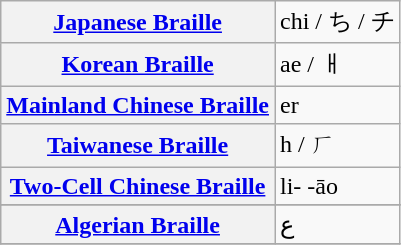<table class="wikitable">
<tr>
<th align=left><a href='#'>Japanese Braille</a></th>
<td>chi / ち / チ </td>
</tr>
<tr>
<th align=left><a href='#'>Korean Braille</a></th>
<td>ae / ㅐ </td>
</tr>
<tr>
<th align=left><a href='#'>Mainland Chinese Braille</a></th>
<td>er </td>
</tr>
<tr>
<th align=left><a href='#'>Taiwanese Braille</a></th>
<td>h / ㄏ</td>
</tr>
<tr>
<th align=left><a href='#'>Two-Cell Chinese Braille</a></th>
<td>li- -āo</td>
</tr>
<tr>
</tr>
<tr>
</tr>
<tr>
<th align=left><a href='#'>Algerian Braille</a></th>
<td>ع ‎</td>
</tr>
<tr>
</tr>
</table>
